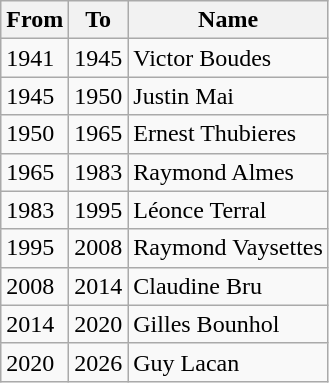<table class="wikitable">
<tr>
<th>From</th>
<th>To</th>
<th>Name</th>
</tr>
<tr>
<td>1941</td>
<td>1945</td>
<td>Victor Boudes</td>
</tr>
<tr>
<td>1945</td>
<td>1950</td>
<td>Justin Mai</td>
</tr>
<tr>
<td>1950</td>
<td>1965</td>
<td>Ernest Thubieres</td>
</tr>
<tr>
<td>1965</td>
<td>1983</td>
<td>Raymond Almes</td>
</tr>
<tr>
<td>1983</td>
<td>1995</td>
<td>Léonce Terral</td>
</tr>
<tr>
<td>1995</td>
<td>2008</td>
<td>Raymond Vaysettes</td>
</tr>
<tr>
<td>2008</td>
<td>2014</td>
<td>Claudine Bru</td>
</tr>
<tr>
<td>2014</td>
<td>2020</td>
<td>Gilles Bounhol</td>
</tr>
<tr>
<td>2020</td>
<td>2026</td>
<td>Guy Lacan</td>
</tr>
</table>
